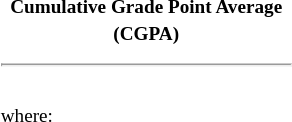<table class="toccolours" style="float: center; margin-left: 1em; font-size: 80%; line-height: 1.4em;" width="200px">
<tr>
<th colspan="1" style="text-align: center;"><strong>Cumulative Grade Point Average (CGPA)</strong></th>
</tr>
<tr>
<td colspan="4"><hr><br>where:</td>
</tr>
</table>
